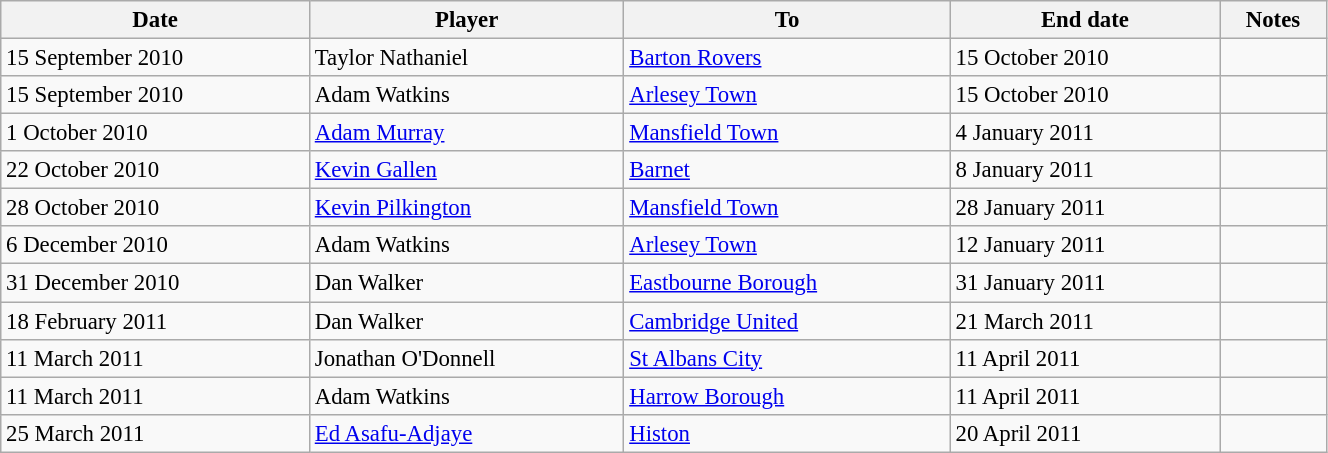<table class="wikitable" style="text-align:center; font-size:95%;width:70%; text-align:left">
<tr>
<th>Date</th>
<th>Player</th>
<th>To</th>
<th>End date</th>
<th>Notes</th>
</tr>
<tr --->
<td>15 September 2010</td>
<td> Taylor Nathaniel</td>
<td><a href='#'>Barton Rovers</a></td>
<td>15 October 2010</td>
<td align="center"></td>
</tr>
<tr --->
<td>15 September 2010</td>
<td> Adam Watkins</td>
<td><a href='#'>Arlesey Town</a></td>
<td>15 October 2010</td>
<td align="center"></td>
</tr>
<tr --->
<td>1 October 2010</td>
<td> <a href='#'>Adam Murray</a></td>
<td><a href='#'>Mansfield Town</a></td>
<td>4 January 2011</td>
<td align="center"></td>
</tr>
<tr --->
<td>22 October 2010</td>
<td> <a href='#'>Kevin Gallen</a></td>
<td><a href='#'>Barnet</a></td>
<td>8 January 2011</td>
<td align="center"></td>
</tr>
<tr --->
<td>28 October 2010</td>
<td> <a href='#'>Kevin Pilkington</a></td>
<td><a href='#'>Mansfield Town</a></td>
<td>28 January 2011</td>
<td align="center"></td>
</tr>
<tr --->
<td>6 December 2010</td>
<td> Adam Watkins</td>
<td><a href='#'>Arlesey Town</a></td>
<td>12 January 2011</td>
<td align="center"></td>
</tr>
<tr --->
<td>31 December 2010</td>
<td> Dan Walker</td>
<td><a href='#'>Eastbourne Borough</a></td>
<td>31 January 2011</td>
<td align="center"></td>
</tr>
<tr --->
<td>18 February 2011</td>
<td> Dan Walker</td>
<td><a href='#'>Cambridge United</a></td>
<td>21 March 2011</td>
<td align="center"></td>
</tr>
<tr --->
<td>11 March 2011</td>
<td> Jonathan O'Donnell</td>
<td><a href='#'>St Albans City</a></td>
<td>11 April 2011</td>
<td align="center"></td>
</tr>
<tr --->
<td>11 March 2011</td>
<td> Adam Watkins</td>
<td><a href='#'>Harrow Borough</a></td>
<td>11 April 2011</td>
<td align="center"></td>
</tr>
<tr --->
<td>25 March 2011</td>
<td> <a href='#'>Ed Asafu-Adjaye</a></td>
<td><a href='#'>Histon</a></td>
<td>20 April 2011</td>
<td align="center"></td>
</tr>
</table>
